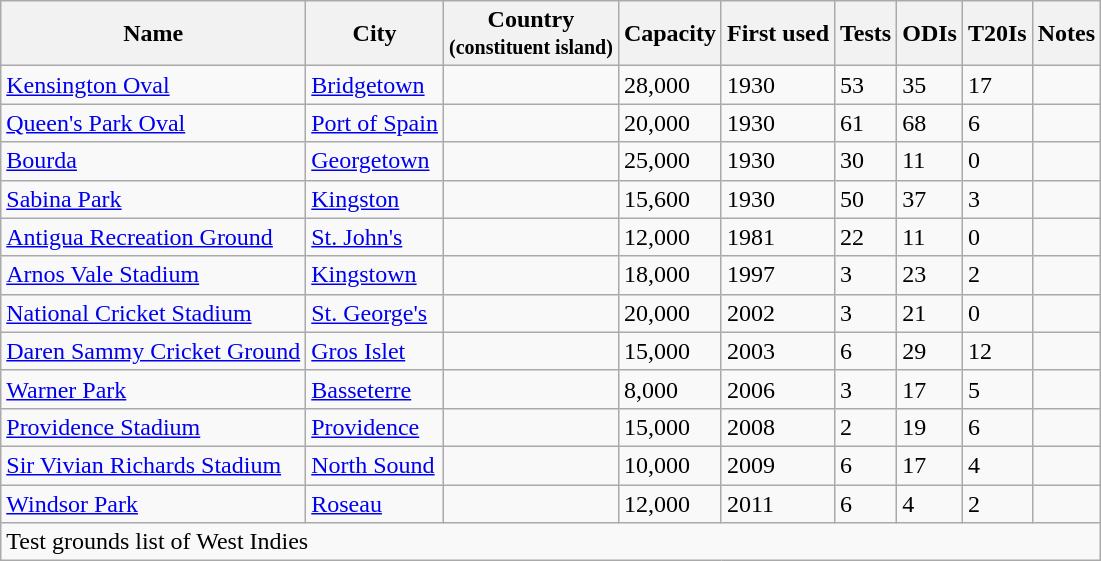<table class ="wikitable sortable">
<tr>
<th>Name</th>
<th>City</th>
<th>Country<br><small>(constituent island)</small></th>
<th>Capacity</th>
<th>First used</th>
<th>Tests</th>
<th>ODIs</th>
<th>T20Is</th>
<th>Notes</th>
</tr>
<tr>
<td><a href='#'>Kensington Oval</a></td>
<td><a href='#'>Bridgetown</a></td>
<td></td>
<td>28,000</td>
<td>1930</td>
<td>53</td>
<td>35</td>
<td>17</td>
<td></td>
</tr>
<tr>
<td><a href='#'>Queen's Park Oval</a></td>
<td><a href='#'>Port of Spain</a></td>
<td></td>
<td>20,000</td>
<td>1930</td>
<td>61</td>
<td>68</td>
<td>6</td>
<td></td>
</tr>
<tr>
<td><a href='#'>Bourda</a></td>
<td><a href='#'>Georgetown</a></td>
<td></td>
<td>25,000</td>
<td>1930</td>
<td>30</td>
<td>11</td>
<td>0</td>
<td></td>
</tr>
<tr>
<td><a href='#'>Sabina Park</a></td>
<td><a href='#'>Kingston</a></td>
<td></td>
<td>15,600</td>
<td>1930</td>
<td>50</td>
<td>37</td>
<td>3</td>
<td></td>
</tr>
<tr>
<td><a href='#'>Antigua Recreation Ground</a></td>
<td><a href='#'>St. John's</a></td>
<td></td>
<td>12,000</td>
<td>1981</td>
<td>22</td>
<td>11</td>
<td>0</td>
<td></td>
</tr>
<tr>
<td><a href='#'>Arnos Vale Stadium</a></td>
<td><a href='#'>Kingstown</a></td>
<td></td>
<td>18,000</td>
<td>1997</td>
<td>3</td>
<td>23</td>
<td>2</td>
<td></td>
</tr>
<tr>
<td><a href='#'>National Cricket Stadium</a></td>
<td><a href='#'>St. George's</a></td>
<td></td>
<td>20,000</td>
<td>2002</td>
<td>3</td>
<td>21</td>
<td>0</td>
<td></td>
</tr>
<tr>
<td><a href='#'>Daren Sammy Cricket Ground</a></td>
<td><a href='#'>Gros Islet</a></td>
<td></td>
<td>15,000</td>
<td>2003</td>
<td>6</td>
<td>29</td>
<td>12</td>
<td></td>
</tr>
<tr>
<td><a href='#'>Warner Park</a></td>
<td><a href='#'>Basseterre</a></td>
<td></td>
<td>8,000</td>
<td>2006</td>
<td>3</td>
<td>17</td>
<td>5</td>
<td></td>
</tr>
<tr>
<td><a href='#'>Providence Stadium</a></td>
<td><a href='#'>Providence</a></td>
<td></td>
<td>15,000</td>
<td>2008</td>
<td>2</td>
<td>19</td>
<td>6</td>
<td></td>
</tr>
<tr>
<td><a href='#'>Sir Vivian Richards Stadium</a></td>
<td><a href='#'>North Sound</a></td>
<td></td>
<td>10,000</td>
<td>2009</td>
<td>6</td>
<td>17</td>
<td>4</td>
<td></td>
</tr>
<tr>
<td><a href='#'>Windsor Park</a></td>
<td><a href='#'>Roseau</a></td>
<td></td>
<td>12,000</td>
<td>2011</td>
<td>6</td>
<td>4</td>
<td>2</td>
<td></td>
</tr>
<tr>
<td colspan=9>Test grounds list of West Indies </td>
</tr>
</table>
